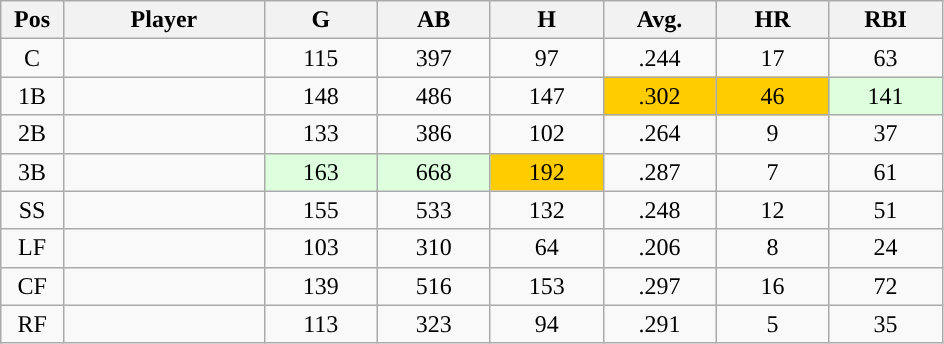<table class="wikitable sortable">
<tr>
<th bgcolor="#DDDDFF" width="5%">Pos</th>
<th bgcolor="#DDDDFF" width="16%">Player</th>
<th bgcolor="#DDDDFF" width="9%">G</th>
<th bgcolor="#DDDDFF" width="9%">AB</th>
<th bgcolor="#DDDDFF" width="9%">H</th>
<th bgcolor="#DDDDFF" width="9%">Avg.</th>
<th bgcolor="#DDDDFF" width="9%">HR</th>
<th bgcolor="#DDDDFF" width="9%">RBI</th>
</tr>
<tr align="center">
<td>C</td>
<td></td>
<td>115</td>
<td>397</td>
<td>97</td>
<td>.244</td>
<td>17</td>
<td>63</td>
</tr>
<tr align="center">
<td>1B</td>
<td></td>
<td>148</td>
<td>486</td>
<td>147</td>
<td style="background:#fc0;">.302</td>
<td style="background:#fc0;">46</td>
<td style="background:#DDFFDD;">141</td>
</tr>
<tr align="center">
<td>2B</td>
<td></td>
<td>133</td>
<td>386</td>
<td>102</td>
<td>.264</td>
<td>9</td>
<td>37</td>
</tr>
<tr align="center">
<td>3B</td>
<td></td>
<td style="background:#DDFFDD;">163</td>
<td style="background:#DDFFDD;">668</td>
<td style="background:#fc0;">192</td>
<td>.287</td>
<td>7</td>
<td>61</td>
</tr>
<tr align="center">
<td>SS</td>
<td></td>
<td>155</td>
<td>533</td>
<td>132</td>
<td>.248</td>
<td>12</td>
<td>51</td>
</tr>
<tr align="center">
<td>LF</td>
<td></td>
<td>103</td>
<td>310</td>
<td>64</td>
<td>.206</td>
<td>8</td>
<td>24</td>
</tr>
<tr align="center">
<td>CF</td>
<td></td>
<td>139</td>
<td>516</td>
<td>153</td>
<td>.297</td>
<td>16</td>
<td>72</td>
</tr>
<tr align="center">
<td>RF</td>
<td></td>
<td>113</td>
<td>323</td>
<td>94</td>
<td>.291</td>
<td>5</td>
<td>35</td>
</tr>
</table>
